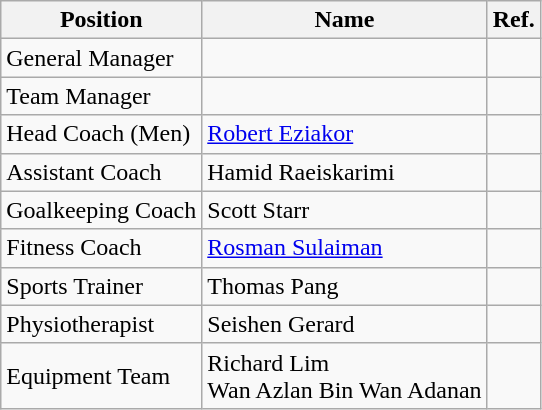<table class="wikitable">
<tr>
<th>Position</th>
<th>Name</th>
<th>Ref.</th>
</tr>
<tr>
<td>General Manager</td>
<td></td>
<td></td>
</tr>
<tr>
<td>Team Manager</td>
<td></td>
<td></td>
</tr>
<tr>
<td>Head Coach (Men)</td>
<td> <a href='#'>Robert Eziakor</a></td>
<td></td>
</tr>
<tr>
<td>Assistant Coach</td>
<td> Hamid Raeiskarimi</td>
<td></td>
</tr>
<tr>
<td>Goalkeeping Coach</td>
<td> Scott Starr</td>
<td></td>
</tr>
<tr>
<td>Fitness Coach</td>
<td> <a href='#'>Rosman Sulaiman</a></td>
<td></td>
</tr>
<tr>
<td>Sports Trainer</td>
<td> Thomas Pang</td>
<td></td>
</tr>
<tr>
<td>Physiotherapist</td>
<td> Seishen Gerard</td>
<td></td>
</tr>
<tr>
<td>Equipment Team</td>
<td> Richard Lim <br>  Wan Azlan Bin Wan Adanan</td>
<td></td>
</tr>
</table>
